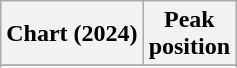<table class="wikitable sortable plainrowheaders" style="text-align:center">
<tr>
<th scope="col">Chart (2024)</th>
<th scope="col">Peak<br>position</th>
</tr>
<tr>
</tr>
<tr>
</tr>
<tr>
</tr>
</table>
